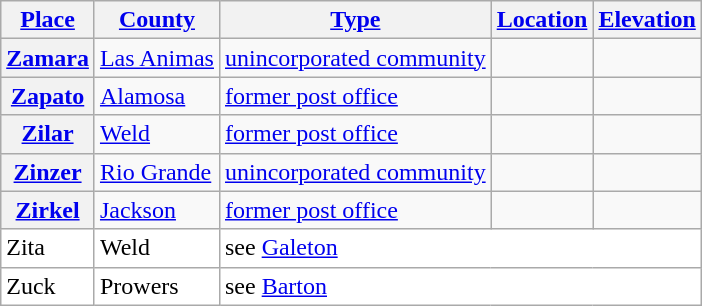<table class="wikitable sortable plainrowheaders" style="margin:auto;">
<tr>
<th scope=col><a href='#'>Place</a></th>
<th scope=col><a href='#'>County</a></th>
<th scope=col><a href='#'>Type</a></th>
<th scope=col><a href='#'>Location</a></th>
<th scope=col><a href='#'>Elevation</a></th>
</tr>
<tr>
<th scope=row><a href='#'>Zamara</a></th>
<td><a href='#'>Las Animas</a></td>
<td><a href='#'>unincorporated community</a></td>
<td></td>
<td align=right></td>
</tr>
<tr>
<th scope=row><a href='#'>Zapato</a></th>
<td><a href='#'>Alamosa</a></td>
<td><a href='#'>former post office</a></td>
<td></td>
<td></td>
</tr>
<tr>
<th scope=row><a href='#'>Zilar</a></th>
<td><a href='#'>Weld</a></td>
<td><a href='#'>former post office</a></td>
<td></td>
<td></td>
</tr>
<tr>
<th scope=row><a href='#'>Zinzer</a></th>
<td><a href='#'>Rio Grande</a></td>
<td><a href='#'>unincorporated community</a></td>
<td></td>
<td align=right></td>
</tr>
<tr>
<th scope=row><a href='#'>Zirkel</a></th>
<td><a href='#'>Jackson</a></td>
<td><a href='#'>former post office</a></td>
<td></td>
<td></td>
</tr>
<tr bgcolor=white>
<td>Zita</td>
<td>Weld</td>
<td colspan=3>see <a href='#'>Galeton</a></td>
</tr>
<tr bgcolor=white>
<td>Zuck</td>
<td>Prowers</td>
<td colspan=3>see <a href='#'>Barton</a></td>
</tr>
</table>
